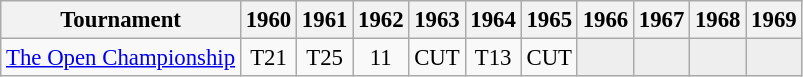<table class="wikitable" style="font-size:95%;text-align:center;">
<tr>
<th>Tournament</th>
<th>1960</th>
<th>1961</th>
<th>1962</th>
<th>1963</th>
<th>1964</th>
<th>1965</th>
<th>1966</th>
<th>1967</th>
<th>1968</th>
<th>1969</th>
</tr>
<tr>
<td align=left><a href='#'>The Open Championship</a></td>
<td>T21</td>
<td>T25</td>
<td>11</td>
<td>CUT</td>
<td>T13</td>
<td>CUT</td>
<td style="background:#eeeeee;"></td>
<td style="background:#eeeeee;"></td>
<td style="background:#eeeeee;"></td>
<td style="background:#eeeeee;"></td>
</tr>
</table>
